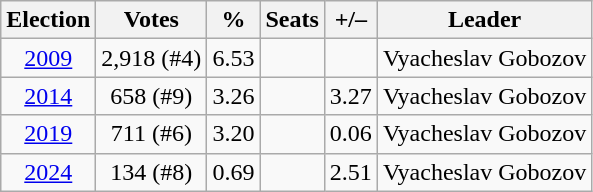<table class=wikitable style=text-align:center>
<tr>
<th>Election</th>
<th>Votes</th>
<th>%</th>
<th>Seats</th>
<th>+/–</th>
<th>Leader</th>
</tr>
<tr>
<td><a href='#'>2009</a></td>
<td>2,918 (#4)</td>
<td>6.53</td>
<td></td>
<td></td>
<td>Vyacheslav Gobozov</td>
</tr>
<tr>
<td><a href='#'>2014</a></td>
<td>658 (#9)</td>
<td>3.26</td>
<td></td>
<td>3.27</td>
<td>Vyacheslav Gobozov</td>
</tr>
<tr>
<td><a href='#'>2019</a></td>
<td>711 (#6)</td>
<td>3.20</td>
<td></td>
<td>0.06</td>
<td>Vyacheslav Gobozov</td>
</tr>
<tr>
<td><a href='#'>2024</a></td>
<td>134 (#8)</td>
<td>0.69</td>
<td></td>
<td>2.51</td>
<td>Vyacheslav Gobozov</td>
</tr>
</table>
